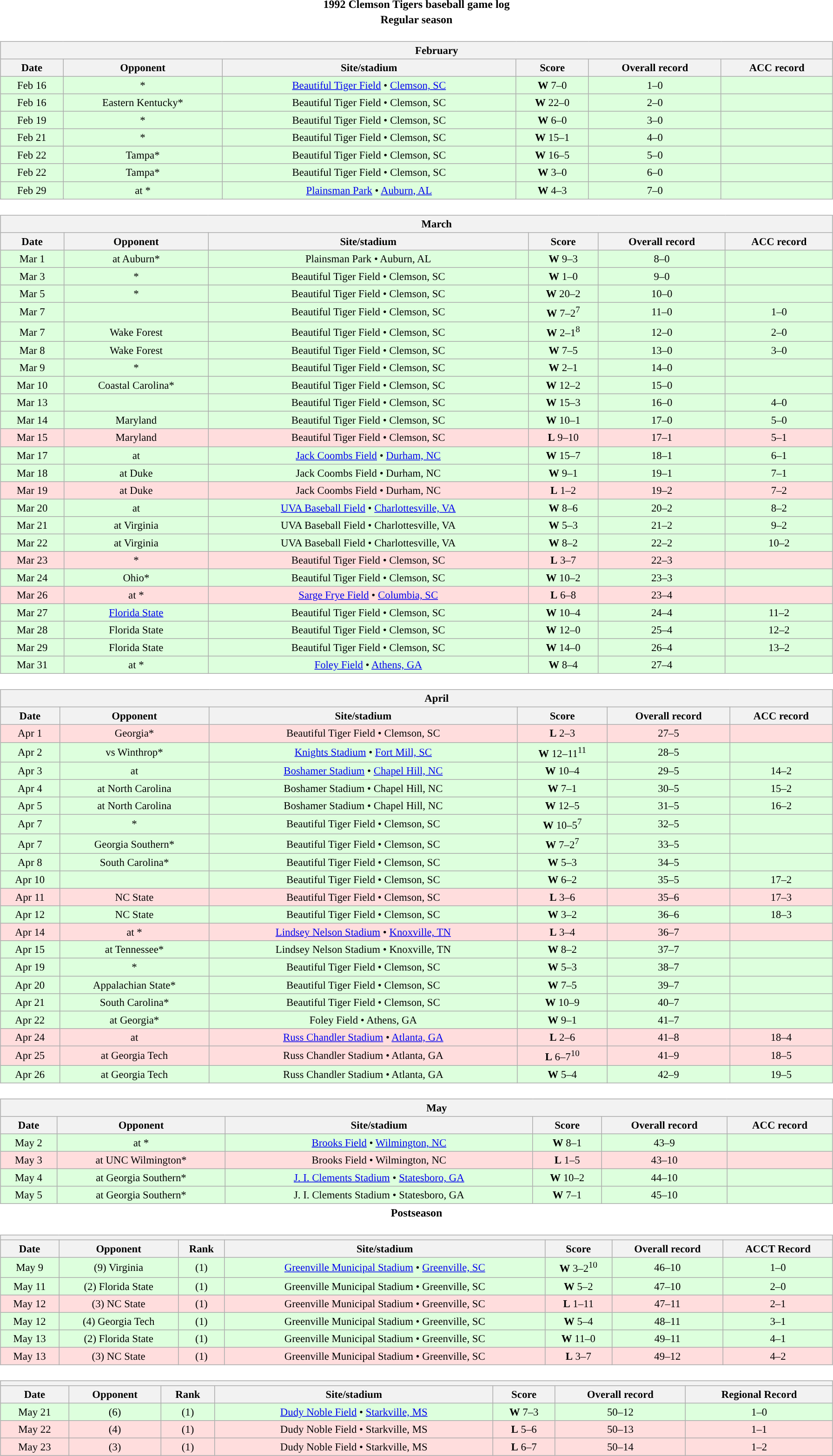<table class="toccolours" width=95% style="clear:both; margin:1.5em auto; text-align:center;">
<tr>
<th colspan=2>1992 Clemson Tigers baseball game log</th>
</tr>
<tr>
<th colspan=2>Regular season</th>
</tr>
<tr valign="top">
<td><br><table class="wikitable collapsible collapsed" style="margin:auto; width:100%; text-align:center; font-size:95%">
<tr>
<th colspan=12 style="padding-left:4em;">February</th>
</tr>
<tr>
<th>Date</th>
<th>Opponent</th>
<th>Site/stadium</th>
<th>Score</th>
<th>Overall record</th>
<th>ACC record</th>
</tr>
<tr bgcolor=ddffdd>
<td>Feb 16</td>
<td>*</td>
<td><a href='#'>Beautiful Tiger Field</a> • <a href='#'>Clemson, SC</a></td>
<td><strong>W</strong> 7–0</td>
<td>1–0</td>
<td></td>
</tr>
<tr bgcolor=ddffdd>
<td>Feb 16</td>
<td>Eastern Kentucky*</td>
<td>Beautiful Tiger Field • Clemson, SC</td>
<td><strong>W</strong> 22–0</td>
<td>2–0</td>
<td></td>
</tr>
<tr bgcolor=ddffdd>
<td>Feb 19</td>
<td>*</td>
<td>Beautiful Tiger Field • Clemson, SC</td>
<td><strong>W</strong> 6–0</td>
<td>3–0</td>
<td></td>
</tr>
<tr bgcolor=ddffdd>
<td>Feb 21</td>
<td>*</td>
<td>Beautiful Tiger Field • Clemson, SC</td>
<td><strong>W</strong> 15–1</td>
<td>4–0</td>
<td></td>
</tr>
<tr bgcolor=ddffdd>
<td>Feb 22</td>
<td>Tampa*</td>
<td>Beautiful Tiger Field • Clemson, SC</td>
<td><strong>W</strong> 16–5</td>
<td>5–0</td>
<td></td>
</tr>
<tr bgcolor=ddffdd>
<td>Feb 22</td>
<td>Tampa*</td>
<td>Beautiful Tiger Field • Clemson, SC</td>
<td><strong>W</strong> 3–0</td>
<td>6–0</td>
<td></td>
</tr>
<tr bgcolor=ddffdd>
<td>Feb 29</td>
<td>at *</td>
<td><a href='#'>Plainsman Park</a> • <a href='#'>Auburn, AL</a></td>
<td><strong>W</strong> 4–3</td>
<td>7–0</td>
<td></td>
</tr>
</table>
</td>
</tr>
<tr>
<td><br><table class="wikitable collapsible collapsed" style="margin:auto; width:100%; text-align:center; font-size:95%">
<tr>
<th colspan=12 style="padding-left:4em;">March</th>
</tr>
<tr>
<th>Date</th>
<th>Opponent</th>
<th>Site/stadium</th>
<th>Score</th>
<th>Overall record</th>
<th>ACC record</th>
</tr>
<tr bgcolor=ddffdd>
<td>Mar 1</td>
<td>at Auburn*</td>
<td>Plainsman Park • Auburn, AL</td>
<td><strong>W</strong> 9–3</td>
<td>8–0</td>
<td></td>
</tr>
<tr bgcolor=ddffdd>
<td>Mar 3</td>
<td>*</td>
<td>Beautiful Tiger Field • Clemson, SC</td>
<td><strong>W</strong> 1–0</td>
<td>9–0</td>
<td></td>
</tr>
<tr bgcolor=ddffdd>
<td>Mar 5</td>
<td>*</td>
<td>Beautiful Tiger Field • Clemson, SC</td>
<td><strong>W</strong> 20–2</td>
<td>10–0</td>
<td></td>
</tr>
<tr bgcolor=ddffdd>
<td>Mar 7</td>
<td></td>
<td>Beautiful Tiger Field • Clemson, SC</td>
<td><strong>W</strong> 7–2<sup>7</sup></td>
<td>11–0</td>
<td>1–0</td>
</tr>
<tr bgcolor=ddffdd>
<td>Mar 7</td>
<td>Wake Forest</td>
<td>Beautiful Tiger Field • Clemson, SC</td>
<td><strong>W</strong> 2–1<sup>8</sup></td>
<td>12–0</td>
<td>2–0</td>
</tr>
<tr bgcolor=ddffdd>
<td>Mar 8</td>
<td>Wake Forest</td>
<td>Beautiful Tiger Field • Clemson, SC</td>
<td><strong>W</strong> 7–5</td>
<td>13–0</td>
<td>3–0</td>
</tr>
<tr bgcolor=ddffdd>
<td>Mar 9</td>
<td>*</td>
<td>Beautiful Tiger Field • Clemson, SC</td>
<td><strong>W</strong> 2–1</td>
<td>14–0</td>
<td></td>
</tr>
<tr bgcolor=ddffdd>
<td>Mar 10</td>
<td>Coastal Carolina*</td>
<td>Beautiful Tiger Field • Clemson, SC</td>
<td><strong>W</strong> 12–2</td>
<td>15–0</td>
<td></td>
</tr>
<tr bgcolor=ddffdd>
<td>Mar 13</td>
<td></td>
<td>Beautiful Tiger Field • Clemson, SC</td>
<td><strong>W</strong> 15–3</td>
<td>16–0</td>
<td>4–0</td>
</tr>
<tr bgcolor=ddffdd>
<td>Mar 14</td>
<td>Maryland</td>
<td>Beautiful Tiger Field • Clemson, SC</td>
<td><strong>W</strong> 10–1</td>
<td>17–0</td>
<td>5–0</td>
</tr>
<tr bgcolor=ffdddd>
<td>Mar 15</td>
<td>Maryland</td>
<td>Beautiful Tiger Field • Clemson, SC</td>
<td><strong>L</strong> 9–10</td>
<td>17–1</td>
<td>5–1</td>
</tr>
<tr bgcolor=ddffdd>
<td>Mar 17</td>
<td>at </td>
<td><a href='#'>Jack Coombs Field</a> • <a href='#'>Durham, NC</a></td>
<td><strong>W</strong> 15–7</td>
<td>18–1</td>
<td>6–1</td>
</tr>
<tr bgcolor=ddffdd>
<td>Mar 18</td>
<td>at Duke</td>
<td>Jack Coombs Field • Durham, NC</td>
<td><strong>W</strong> 9–1</td>
<td>19–1</td>
<td>7–1</td>
</tr>
<tr bgcolor=ffdddd>
<td>Mar 19</td>
<td>at Duke</td>
<td>Jack Coombs Field • Durham, NC</td>
<td><strong>L</strong> 1–2</td>
<td>19–2</td>
<td>7–2</td>
</tr>
<tr bgcolor=ddffdd>
<td>Mar 20</td>
<td>at </td>
<td><a href='#'>UVA Baseball Field</a> • <a href='#'>Charlottesville, VA</a></td>
<td><strong>W</strong> 8–6</td>
<td>20–2</td>
<td>8–2</td>
</tr>
<tr bgcolor=ddffdd>
<td>Mar 21</td>
<td>at Virginia</td>
<td>UVA Baseball Field • Charlottesville, VA</td>
<td><strong>W</strong> 5–3</td>
<td>21–2</td>
<td>9–2</td>
</tr>
<tr bgcolor=ddffdd>
<td>Mar 22</td>
<td>at Virginia</td>
<td>UVA Baseball Field • Charlottesville, VA</td>
<td><strong>W</strong> 8–2</td>
<td>22–2</td>
<td>10–2</td>
</tr>
<tr bgcolor=ffdddd>
<td>Mar 23</td>
<td>*</td>
<td>Beautiful Tiger Field • Clemson, SC</td>
<td><strong>L</strong> 3–7</td>
<td>22–3</td>
<td></td>
</tr>
<tr bgcolor=ddffdd>
<td>Mar 24</td>
<td>Ohio*</td>
<td>Beautiful Tiger Field • Clemson, SC</td>
<td><strong>W</strong> 10–2</td>
<td>23–3</td>
<td></td>
</tr>
<tr bgcolor=ffdddd>
<td>Mar 26</td>
<td>at *</td>
<td><a href='#'>Sarge Frye Field</a> • <a href='#'>Columbia, SC</a></td>
<td><strong>L</strong> 6–8</td>
<td>23–4</td>
<td></td>
</tr>
<tr bgcolor=ddffdd>
<td>Mar 27</td>
<td><a href='#'>Florida State</a></td>
<td>Beautiful Tiger Field • Clemson, SC</td>
<td><strong>W</strong> 10–4</td>
<td>24–4</td>
<td>11–2</td>
</tr>
<tr bgcolor=ddffdd>
<td>Mar 28</td>
<td>Florida State</td>
<td>Beautiful Tiger Field • Clemson, SC</td>
<td><strong>W</strong> 12–0</td>
<td>25–4</td>
<td>12–2</td>
</tr>
<tr bgcolor=ddffdd>
<td>Mar 29</td>
<td>Florida State</td>
<td>Beautiful Tiger Field • Clemson, SC</td>
<td><strong>W</strong> 14–0</td>
<td>26–4</td>
<td>13–2</td>
</tr>
<tr bgcolor=ddffdd>
<td>Mar 31</td>
<td>at *</td>
<td><a href='#'>Foley Field</a> • <a href='#'>Athens, GA</a></td>
<td><strong>W</strong> 8–4</td>
<td>27–4</td>
<td></td>
</tr>
</table>
</td>
</tr>
<tr>
<td><br><table class="wikitable collapsible collapsed" style="margin:auto; width:100%; text-align:center; font-size:95%">
<tr>
<th colspan=12 style="padding-left:4em;">April</th>
</tr>
<tr>
<th>Date</th>
<th>Opponent</th>
<th>Site/stadium</th>
<th>Score</th>
<th>Overall record</th>
<th>ACC record</th>
</tr>
<tr bgcolor=ffdddd>
<td>Apr 1</td>
<td>Georgia*</td>
<td>Beautiful Tiger Field • Clemson, SC</td>
<td><strong>L</strong> 2–3</td>
<td>27–5</td>
<td></td>
</tr>
<tr bgcolor=ddffdd>
<td>Apr 2</td>
<td>vs Winthrop*</td>
<td><a href='#'>Knights Stadium</a> • <a href='#'>Fort Mill, SC</a></td>
<td><strong>W</strong> 12–11<sup>11</sup></td>
<td>28–5</td>
<td></td>
</tr>
<tr bgcolor=ddffdd>
<td>Apr 3</td>
<td>at </td>
<td><a href='#'>Boshamer Stadium</a> • <a href='#'>Chapel Hill, NC</a></td>
<td><strong>W</strong> 10–4</td>
<td>29–5</td>
<td>14–2</td>
</tr>
<tr bgcolor=ddffdd>
<td>Apr 4</td>
<td>at North Carolina</td>
<td>Boshamer Stadium • Chapel Hill, NC</td>
<td><strong>W</strong> 7–1</td>
<td>30–5</td>
<td>15–2</td>
</tr>
<tr bgcolor=ddffdd>
<td>Apr 5</td>
<td>at North Carolina</td>
<td>Boshamer Stadium • Chapel Hill, NC</td>
<td><strong>W</strong> 12–5</td>
<td>31–5</td>
<td>16–2</td>
</tr>
<tr bgcolor=ddffdd>
<td>Apr 7</td>
<td>*</td>
<td>Beautiful Tiger Field • Clemson, SC</td>
<td><strong>W</strong> 10–5<sup>7</sup></td>
<td>32–5</td>
<td></td>
</tr>
<tr bgcolor=ddffdd>
<td>Apr 7</td>
<td>Georgia Southern*</td>
<td>Beautiful Tiger Field • Clemson, SC</td>
<td><strong>W</strong> 7–2<sup>7</sup></td>
<td>33–5</td>
<td></td>
</tr>
<tr bgcolor=ddffdd>
<td>Apr 8</td>
<td>South Carolina*</td>
<td>Beautiful Tiger Field • Clemson, SC</td>
<td><strong>W</strong> 5–3</td>
<td>34–5</td>
<td></td>
</tr>
<tr bgcolor=ddffdd>
<td>Apr 10</td>
<td></td>
<td>Beautiful Tiger Field • Clemson, SC</td>
<td><strong>W</strong> 6–2</td>
<td>35–5</td>
<td>17–2</td>
</tr>
<tr bgcolor=ffdddd>
<td>Apr 11</td>
<td>NC State</td>
<td>Beautiful Tiger Field • Clemson, SC</td>
<td><strong>L</strong> 3–6</td>
<td>35–6</td>
<td>17–3</td>
</tr>
<tr bgcolor=ddffdd>
<td>Apr 12</td>
<td>NC State</td>
<td>Beautiful Tiger Field • Clemson, SC</td>
<td><strong>W</strong> 3–2</td>
<td>36–6</td>
<td>18–3</td>
</tr>
<tr bgcolor=ffdddd>
<td>Apr 14</td>
<td>at *</td>
<td><a href='#'>Lindsey Nelson Stadium</a> • <a href='#'>Knoxville, TN</a></td>
<td><strong>L</strong> 3–4</td>
<td>36–7</td>
<td></td>
</tr>
<tr bgcolor=ddffdd>
<td>Apr 15</td>
<td>at Tennessee*</td>
<td>Lindsey Nelson Stadium • Knoxville, TN</td>
<td><strong>W</strong> 8–2</td>
<td>37–7</td>
<td></td>
</tr>
<tr bgcolor=ddffdd>
<td>Apr 19</td>
<td>*</td>
<td>Beautiful Tiger Field • Clemson, SC</td>
<td><strong>W</strong> 5–3</td>
<td>38–7</td>
<td></td>
</tr>
<tr bgcolor=ddffdd>
<td>Apr 20</td>
<td>Appalachian State*</td>
<td>Beautiful Tiger Field • Clemson, SC</td>
<td><strong>W</strong> 7–5</td>
<td>39–7</td>
<td></td>
</tr>
<tr bgcolor=ddffdd>
<td>Apr 21</td>
<td>South Carolina*</td>
<td>Beautiful Tiger Field • Clemson, SC</td>
<td><strong>W</strong> 10–9</td>
<td>40–7</td>
<td></td>
</tr>
<tr bgcolor=ddffdd>
<td>Apr 22</td>
<td>at Georgia*</td>
<td>Foley Field • Athens, GA</td>
<td><strong>W</strong> 9–1</td>
<td>41–7</td>
<td></td>
</tr>
<tr bgcolor=ffdddd>
<td>Apr 24</td>
<td>at </td>
<td><a href='#'>Russ Chandler Stadium</a> • <a href='#'>Atlanta, GA</a></td>
<td><strong>L</strong> 2–6</td>
<td>41–8</td>
<td>18–4</td>
</tr>
<tr bgcolor=ffdddd>
<td>Apr 25</td>
<td>at Georgia Tech</td>
<td>Russ Chandler Stadium • Atlanta, GA</td>
<td><strong>L</strong> 6–7<sup>10</sup></td>
<td>41–9</td>
<td>18–5</td>
</tr>
<tr bgcolor=ddffdd>
<td>Apr 26</td>
<td>at Georgia Tech</td>
<td>Russ Chandler Stadium • Atlanta, GA</td>
<td><strong>W</strong> 5–4</td>
<td>42–9</td>
<td>19–5</td>
</tr>
</table>
</td>
</tr>
<tr>
<td><br><table class="wikitable collapsible collapsed" style="margin:auto; width:100%; text-align:center; font-size:95%">
<tr>
<th colspan=12 style="padding-left:4em;">May</th>
</tr>
<tr>
<th>Date</th>
<th>Opponent</th>
<th>Site/stadium</th>
<th>Score</th>
<th>Overall record</th>
<th>ACC record</th>
</tr>
<tr bgcolor=ddffdd>
<td>May 2</td>
<td>at *</td>
<td><a href='#'>Brooks Field</a> • <a href='#'>Wilmington, NC</a></td>
<td><strong>W</strong> 8–1</td>
<td>43–9</td>
<td></td>
</tr>
<tr bgcolor=ffdddd>
<td>May 3</td>
<td>at UNC Wilmington*</td>
<td>Brooks Field • Wilmington, NC</td>
<td><strong>L</strong> 1–5</td>
<td>43–10</td>
<td></td>
</tr>
<tr bgcolor=ddffdd>
<td>May 4</td>
<td>at Georgia Southern*</td>
<td><a href='#'>J. I. Clements Stadium</a> • <a href='#'>Statesboro, GA</a></td>
<td><strong>W</strong> 10–2</td>
<td>44–10</td>
<td></td>
</tr>
<tr bgcolor=ddffdd>
<td>May 5</td>
<td>at Georgia Southern*</td>
<td>J. I. Clements Stadium • Statesboro, GA</td>
<td><strong>W</strong> 7–1</td>
<td>45–10</td>
<td></td>
</tr>
</table>
</td>
</tr>
<tr>
<th colspan=2>Postseason</th>
</tr>
<tr>
<td><br><table class="wikitable collapsible collapsed" style="margin:auto; width:100%; text-align:center; font-size:95%">
<tr>
<th colspan=12 style="padding-left:4em;"><a href='#'></a></th>
</tr>
<tr>
<th>Date</th>
<th>Opponent</th>
<th>Rank</th>
<th>Site/stadium</th>
<th>Score</th>
<th>Overall record</th>
<th>ACCT Record</th>
</tr>
<tr bgcolor=ddffdd>
<td>May 9</td>
<td>(9) Virginia</td>
<td>(1)</td>
<td><a href='#'>Greenville Municipal Stadium</a> • <a href='#'>Greenville, SC</a></td>
<td><strong>W</strong> 3–2<sup>10</sup></td>
<td>46–10</td>
<td>1–0</td>
</tr>
<tr bgcolor=ddffdd>
<td>May 11</td>
<td>(2) Florida State</td>
<td>(1)</td>
<td>Greenville Municipal Stadium • Greenville, SC</td>
<td><strong>W</strong> 5–2</td>
<td>47–10</td>
<td>2–0</td>
</tr>
<tr bgcolor=ffdddd>
<td>May 12</td>
<td>(3) NC State</td>
<td>(1)</td>
<td>Greenville Municipal Stadium • Greenville, SC</td>
<td><strong>L</strong> 1–11</td>
<td>47–11</td>
<td>2–1</td>
</tr>
<tr bgcolor=ddffdd>
<td>May 12</td>
<td>(4) Georgia Tech</td>
<td>(1)</td>
<td>Greenville Municipal Stadium • Greenville, SC</td>
<td><strong>W</strong> 5–4</td>
<td>48–11</td>
<td>3–1</td>
</tr>
<tr bgcolor=ddffdd>
<td>May 13</td>
<td>(2) Florida State</td>
<td>(1)</td>
<td>Greenville Municipal Stadium • Greenville, SC</td>
<td><strong>W</strong> 11–0</td>
<td>49–11</td>
<td>4–1</td>
</tr>
<tr bgcolor=ffdddd>
<td>May 13</td>
<td>(3) NC State</td>
<td>(1)</td>
<td>Greenville Municipal Stadium • Greenville, SC</td>
<td><strong>L</strong> 3–7</td>
<td>49–12</td>
<td>4–2</td>
</tr>
</table>
</td>
</tr>
<tr>
<td><br><table class="wikitable collapsible collapsed" style="margin:auto; width:100%; text-align:center; font-size:95%">
<tr>
<th colspan=12 style="padding-left:4em;"><a href='#'></a></th>
</tr>
<tr>
<th>Date</th>
<th>Opponent</th>
<th>Rank</th>
<th>Site/stadium</th>
<th>Score</th>
<th>Overall record</th>
<th>Regional Record</th>
</tr>
<tr bgcolor=ddffdd>
<td>May 21</td>
<td>(6) </td>
<td>(1)</td>
<td><a href='#'>Dudy Noble Field</a> • <a href='#'>Starkville, MS</a></td>
<td><strong>W</strong> 7–3</td>
<td>50–12</td>
<td>1–0</td>
</tr>
<tr bgcolor=ffdddd>
<td>May 22</td>
<td>(4) </td>
<td>(1)</td>
<td>Dudy Noble Field • Starkville, MS</td>
<td><strong>L</strong> 5–6</td>
<td>50–13</td>
<td>1–1</td>
</tr>
<tr bgcolor=ffdddd>
<td>May 23</td>
<td>(3) </td>
<td>(1)</td>
<td>Dudy Noble Field • Starkville, MS</td>
<td><strong>L</strong> 6–7</td>
<td>50–14</td>
<td>1–2</td>
</tr>
</table>
</td>
</tr>
</table>
